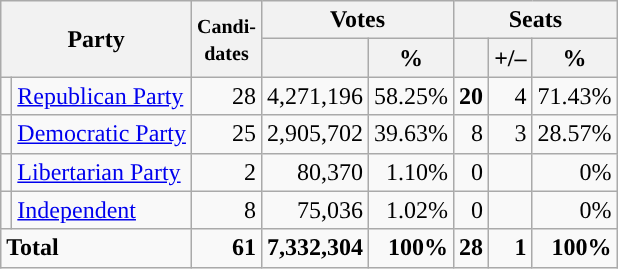<table class="wikitable" style="font-size:100%; text-align:right;">
<tr>
<th colspan=2 rowspan=2>Party</th>
<th rowspan=2><small>Candi-<br>dates</small></th>
<th colspan=2>Votes</th>
<th colspan=3>Seats</th>
</tr>
<tr>
<th></th>
<th>%</th>
<th></th>
<th>+/–</th>
<th>%</th>
</tr>
<tr>
<td style="background:"></td>
<td align=left><a href='#'>Republican Party</a></td>
<td>28</td>
<td>4,271,196</td>
<td>58.25%</td>
<td><strong>20</strong></td>
<td> 4</td>
<td>71.43%</td>
</tr>
<tr>
<td style="background:"></td>
<td align=left><a href='#'>Democratic Party</a></td>
<td>25</td>
<td>2,905,702</td>
<td>39.63%</td>
<td>8</td>
<td> 3</td>
<td>28.57%</td>
</tr>
<tr>
<td style="background:"></td>
<td align=left><a href='#'>Libertarian Party</a></td>
<td>2</td>
<td>80,370</td>
<td>1.10%</td>
<td>0</td>
<td></td>
<td>0%</td>
</tr>
<tr>
<td style="background:"></td>
<td align=left><a href='#'>Independent</a></td>
<td>8</td>
<td>75,036</td>
<td>1.02%</td>
<td>0</td>
<td></td>
<td>0%</td>
</tr>
<tr style="font-weight:bold">
<td colspan=2 align=left>Total</td>
<td>61</td>
<td>7,332,304</td>
<td>100%</td>
<td>28</td>
<td> 1</td>
<td>100%</td>
</tr>
</table>
